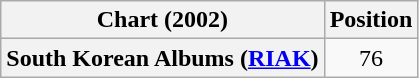<table class="wikitable plainrowheaders">
<tr>
<th>Chart (2002)</th>
<th>Position</th>
</tr>
<tr>
<th scope="row">South Korean Albums (<a href='#'>RIAK</a>)</th>
<td style="text-align:center;">76</td>
</tr>
</table>
